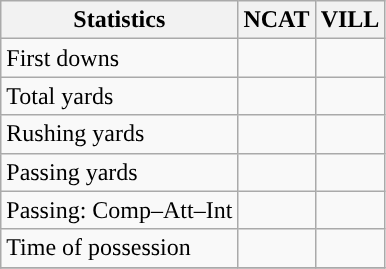<table class="wikitable" style="float: left;">
<tr>
<th>Statistics</th>
<th>NCAT</th>
<th>VILL</th>
</tr>
<tr>
<td>First downs</td>
<td></td>
<td></td>
</tr>
<tr>
<td>Total yards</td>
<td></td>
<td></td>
</tr>
<tr>
<td>Rushing yards</td>
<td></td>
<td></td>
</tr>
<tr>
<td>Passing yards</td>
<td></td>
<td></td>
</tr>
<tr>
<td>Passing: Comp–Att–Int</td>
<td></td>
<td></td>
</tr>
<tr>
<td>Time of possession</td>
<td></td>
<td></td>
</tr>
<tr>
</tr>
</table>
